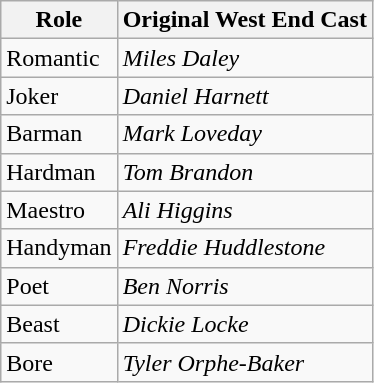<table class="wikitable">
<tr>
<th>Role</th>
<th>Original West End Cast</th>
</tr>
<tr>
<td>Romantic</td>
<td><em>Miles Daley</em></td>
</tr>
<tr>
<td>Joker</td>
<td><em>Daniel Harnett</em></td>
</tr>
<tr>
<td>Barman</td>
<td><em>Mark Loveday</em></td>
</tr>
<tr>
<td>Hardman</td>
<td><em>Tom Brandon</em></td>
</tr>
<tr>
<td>Maestro</td>
<td><em>Ali Higgins</em></td>
</tr>
<tr>
<td>Handyman</td>
<td><em>Freddie Huddlestone</em></td>
</tr>
<tr>
<td>Poet</td>
<td><em>Ben Norris</em></td>
</tr>
<tr>
<td>Beast</td>
<td><em>Dickie Locke</em></td>
</tr>
<tr>
<td>Bore</td>
<td><em>Tyler Orphe-Baker</em></td>
</tr>
</table>
